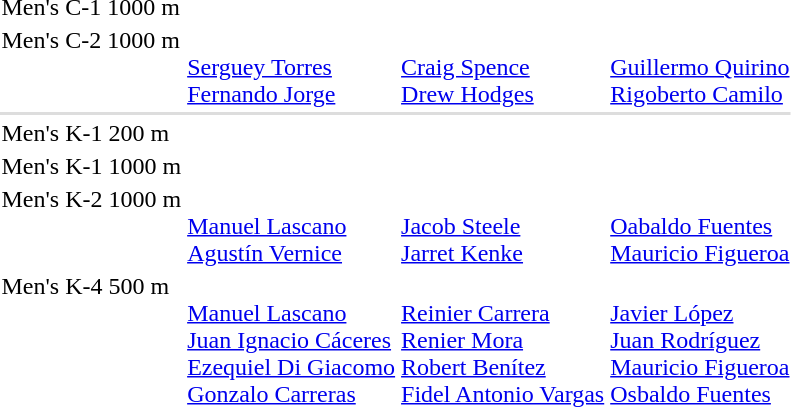<table>
<tr>
<td>Men's C-1 1000 m<br></td>
<td></td>
<td></td>
<td></td>
</tr>
<tr valign="top">
<td>Men's C-2 1000 m<br></td>
<td><br><a href='#'>Serguey Torres</a><br><a href='#'>Fernando Jorge</a></td>
<td><br><a href='#'>Craig Spence</a><br><a href='#'>Drew Hodges</a></td>
<td><br><a href='#'>Guillermo Quirino</a><br><a href='#'>Rigoberto Camilo</a></td>
</tr>
<tr bgcolor=#DDDDDD>
<td colspan=7></td>
</tr>
<tr>
<td>Men's K-1 200 m<br></td>
<td></td>
<td></td>
<td></td>
</tr>
<tr>
<td>Men's K-1 1000 m<br></td>
<td></td>
<td></td>
<td></td>
</tr>
<tr valign="top">
<td>Men's K-2 1000 m<br></td>
<td><br><a href='#'>Manuel Lascano</a><br><a href='#'>Agustín Vernice</a></td>
<td><br><a href='#'>Jacob Steele</a><br><a href='#'>Jarret Kenke</a></td>
<td><br><a href='#'>Oabaldo Fuentes</a><br><a href='#'>Mauricio Figueroa</a></td>
</tr>
<tr valign="top">
<td>Men's K-4 500 m<br></td>
<td><br><a href='#'>Manuel Lascano</a><br><a href='#'>Juan Ignacio Cáceres</a><br><a href='#'>Ezequiel Di Giacomo</a><br><a href='#'>Gonzalo Carreras</a></td>
<td><br><a href='#'>Reinier Carrera</a><br><a href='#'>Renier Mora</a><br><a href='#'>Robert Benítez</a><br><a href='#'>Fidel Antonio Vargas</a></td>
<td><br><a href='#'>Javier López</a><br><a href='#'>Juan Rodríguez</a><br><a href='#'>Mauricio Figueroa</a><br><a href='#'>Osbaldo Fuentes</a></td>
</tr>
</table>
